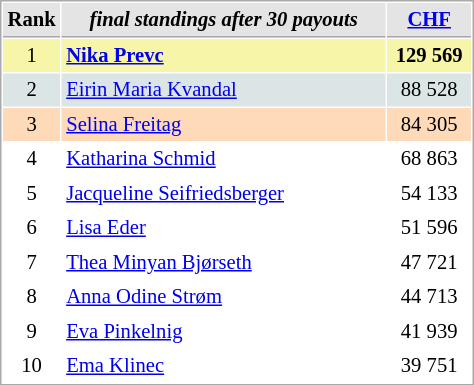<table cellspacing="1" cellpadding="3" style="border:1px solid #AAAAAA;font-size:86%">
<tr style="background-color: #E4E4E4;">
<th style="border-bottom:1px solid #AAAAAA; width: 10px;">Rank</th>
<th style="border-bottom:1px solid #AAAAAA; width: 210px;"><em>final standings after 30 payouts</em></th>
<th style="border-bottom:1px solid #AAAAAA; width: 50px;"><a href='#'>CHF</a></th>
</tr>
<tr style="background:#f7f6a8;">
<td align=center>1</td>
<td> <strong><a href='#'>Nika Prevc</a></strong></td>
<td align=center><strong>129 569</strong></td>
</tr>
<tr style="background:#dce5e5;">
<td align=center>2</td>
<td> <a href='#'>Eirin Maria Kvandal</a></td>
<td align=center>88 528</td>
</tr>
<tr style="background:#ffdab9;">
<td align=center>3</td>
<td> <a href='#'>Selina Freitag</a></td>
<td align=center>84 305</td>
</tr>
<tr>
<td align=center>4</td>
<td> <a href='#'>Katharina Schmid</a></td>
<td align=center>68 863</td>
</tr>
<tr>
<td align=center>5</td>
<td> <a href='#'>Jacqueline Seifriedsberger</a></td>
<td align=center>54 133</td>
</tr>
<tr>
<td align=center>6</td>
<td> <a href='#'>Lisa Eder</a></td>
<td align=center>51 596</td>
</tr>
<tr>
<td align=center>7</td>
<td> <a href='#'>Thea Minyan Bjørseth</a></td>
<td align=center>47 721</td>
</tr>
<tr>
<td align=center>8</td>
<td> <a href='#'>Anna Odine Strøm</a></td>
<td align=center>44 713</td>
</tr>
<tr>
<td align=center>9</td>
<td> <a href='#'>Eva Pinkelnig</a></td>
<td align=center>41 939</td>
</tr>
<tr>
<td align=center>10</td>
<td> <a href='#'>Ema Klinec</a></td>
<td align=center>39 751</td>
</tr>
</table>
